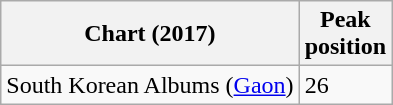<table class="wikitable">
<tr>
<th>Chart (2017)</th>
<th>Peak<br>position</th>
</tr>
<tr>
<td>South Korean Albums (<a href='#'>Gaon</a>)</td>
<td>26</td>
</tr>
</table>
